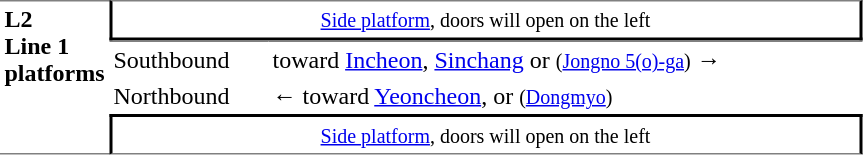<table table border=0 cellspacing=0 cellpadding=3>
<tr>
<td style="border-top:solid 1px gray;border-bottom:solid 1px gray;" width=50 rowspan=10 valign=top><strong>L2<br>Line 1 platforms</strong></td>
<td style="border-top:solid 1px gray;border-right:solid 2px black;border-left:solid 2px black;border-bottom:solid 2px black;text-align:center;" colspan=2><small><a href='#'>Side platform</a>, doors will open on the left</small></td>
</tr>
<tr>
<td style="border-bottom:solid 0px gray;border-top:solid 1px gray;" width=100>Southbound</td>
<td style="border-bottom:solid 0px gray;border-top:solid 1px gray;" width=390>  toward <a href='#'>Incheon</a>, <a href='#'>Sinchang</a> or  <small>(<a href='#'>Jongno 5(o)-ga</a>)</small> →</td>
</tr>
<tr>
<td>Northbound</td>
<td>←  toward <a href='#'>Yeoncheon</a>,  or  <small>(<a href='#'>Dongmyo</a>)</small></td>
</tr>
<tr>
<td style="border-top:solid 2px black;border-right:solid 2px black;border-left:solid 2px black;border-bottom:solid 1px gray;text-align:center;" colspan=2><small><a href='#'>Side platform</a>, doors will open on the left</small></td>
</tr>
</table>
